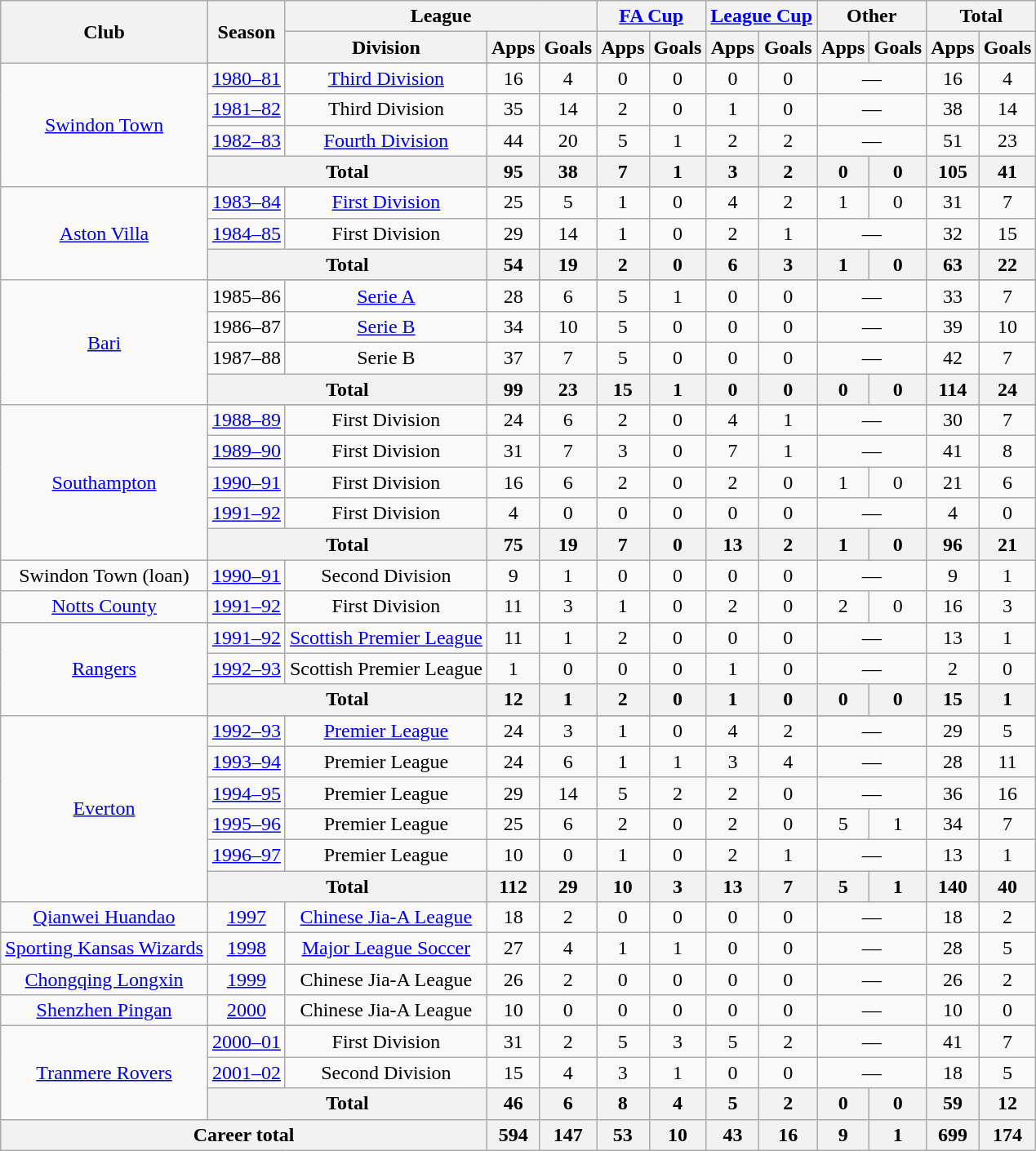<table class=wikitable style=text-align:center>
<tr>
<th rowspan=2>Club</th>
<th rowspan=2>Season</th>
<th colspan=3>League</th>
<th colspan=2><a href='#'>FA Cup</a></th>
<th colspan=2><a href='#'>League Cup</a></th>
<th colspan=2>Other</th>
<th colspan=2>Total</th>
</tr>
<tr>
<th>Division</th>
<th>Apps</th>
<th>Goals</th>
<th>Apps</th>
<th>Goals</th>
<th>Apps</th>
<th>Goals</th>
<th>Apps</th>
<th>Goals</th>
<th>Apps</th>
<th>Goals</th>
</tr>
<tr>
<td rowspan=5><a href='#'>Swindon Town</a></td>
</tr>
<tr>
<td><a href='#'>1980–81</a></td>
<td><a href='#'>Third Division</a></td>
<td>16</td>
<td>4</td>
<td>0</td>
<td>0</td>
<td>0</td>
<td>0</td>
<td colspan=2>—</td>
<td>16</td>
<td>4</td>
</tr>
<tr>
<td><a href='#'>1981–82</a></td>
<td>Third Division</td>
<td>35</td>
<td>14</td>
<td>2</td>
<td>0</td>
<td>1</td>
<td>0</td>
<td colspan=2>—</td>
<td>38</td>
<td>14</td>
</tr>
<tr>
<td><a href='#'>1982–83</a></td>
<td><a href='#'>Fourth Division</a></td>
<td>44</td>
<td>20</td>
<td>5</td>
<td>1</td>
<td>2</td>
<td>2</td>
<td colspan=2>—</td>
<td>51</td>
<td>23</td>
</tr>
<tr>
<th colspan=2>Total</th>
<th>95</th>
<th>38</th>
<th>7</th>
<th>1</th>
<th>3</th>
<th>2</th>
<th>0</th>
<th>0</th>
<th>105</th>
<th>41</th>
</tr>
<tr>
<td rowspan=4><a href='#'>Aston Villa</a></td>
</tr>
<tr>
<td><a href='#'>1983–84</a></td>
<td><a href='#'>First Division</a></td>
<td>25</td>
<td>5</td>
<td>1</td>
<td>0</td>
<td>4</td>
<td>2</td>
<td>1</td>
<td>0</td>
<td>31</td>
<td>7</td>
</tr>
<tr>
<td><a href='#'>1984–85</a></td>
<td>First Division</td>
<td>29</td>
<td>14</td>
<td>1</td>
<td>0</td>
<td>2</td>
<td>1</td>
<td colspan=2>—</td>
<td>32</td>
<td>15</td>
</tr>
<tr>
<th colspan=2>Total</th>
<th>54</th>
<th>19</th>
<th>2</th>
<th>0</th>
<th>6</th>
<th>3</th>
<th>1</th>
<th>0</th>
<th>63</th>
<th>22</th>
</tr>
<tr>
<td rowspan=5><a href='#'>Bari</a></td>
</tr>
<tr>
<td>1985–86</td>
<td><a href='#'>Serie A</a></td>
<td>28</td>
<td>6</td>
<td>5</td>
<td>1</td>
<td>0</td>
<td>0</td>
<td colspan=2>—</td>
<td>33</td>
<td>7</td>
</tr>
<tr>
<td>1986–87</td>
<td><a href='#'>Serie B</a></td>
<td>34</td>
<td>10</td>
<td>5</td>
<td>0</td>
<td>0</td>
<td>0</td>
<td colspan=2>—</td>
<td>39</td>
<td>10</td>
</tr>
<tr>
<td>1987–88</td>
<td>Serie B</td>
<td>37</td>
<td>7</td>
<td>5</td>
<td>0</td>
<td>0</td>
<td>0</td>
<td colspan=2>—</td>
<td>42</td>
<td>7</td>
</tr>
<tr>
<th colspan=2>Total</th>
<th>99</th>
<th>23</th>
<th>15</th>
<th>1</th>
<th>0</th>
<th>0</th>
<th>0</th>
<th>0</th>
<th>114</th>
<th>24</th>
</tr>
<tr>
<td rowspan=6><a href='#'>Southampton</a></td>
</tr>
<tr>
<td><a href='#'>1988–89</a></td>
<td>First Division</td>
<td>24</td>
<td>6</td>
<td>2</td>
<td>0</td>
<td>4</td>
<td>1</td>
<td colspan=2>—</td>
<td>30</td>
<td>7</td>
</tr>
<tr>
<td><a href='#'>1989–90</a></td>
<td>First Division</td>
<td>31</td>
<td>7</td>
<td>3</td>
<td>0</td>
<td>7</td>
<td>1</td>
<td colspan=2>—</td>
<td>41</td>
<td>8</td>
</tr>
<tr>
<td><a href='#'>1990–91</a></td>
<td>First Division</td>
<td>16</td>
<td>6</td>
<td>2</td>
<td>0</td>
<td>2</td>
<td>0</td>
<td>1</td>
<td>0</td>
<td>21</td>
<td>6</td>
</tr>
<tr>
<td><a href='#'>1991–92</a></td>
<td>First Division</td>
<td>4</td>
<td>0</td>
<td>0</td>
<td>0</td>
<td>0</td>
<td>0</td>
<td colspan=2>—</td>
<td>4</td>
<td>0</td>
</tr>
<tr>
<th colspan=2>Total</th>
<th>75</th>
<th>19</th>
<th>7</th>
<th>0</th>
<th>13</th>
<th>2</th>
<th>1</th>
<th>0</th>
<th>96</th>
<th>21</th>
</tr>
<tr>
<td>Swindon Town (loan)</td>
<td><a href='#'>1990–91</a></td>
<td>Second Division</td>
<td>9</td>
<td>1</td>
<td>0</td>
<td>0</td>
<td>0</td>
<td>0</td>
<td colspan=2>—</td>
<td>9</td>
<td>1</td>
</tr>
<tr>
<td><a href='#'>Notts County</a></td>
<td><a href='#'>1991–92</a></td>
<td>First Division</td>
<td>11</td>
<td>3</td>
<td>1</td>
<td>0</td>
<td>2</td>
<td>0</td>
<td>2</td>
<td>0</td>
<td>16</td>
<td>3</td>
</tr>
<tr>
<td rowspan=4><a href='#'>Rangers</a></td>
</tr>
<tr>
<td><a href='#'>1991–92</a></td>
<td><a href='#'>Scottish Premier League</a></td>
<td>11</td>
<td>1</td>
<td>2</td>
<td>0</td>
<td>0</td>
<td>0</td>
<td colspan=2>—</td>
<td>13</td>
<td>1</td>
</tr>
<tr>
<td><a href='#'>1992–93</a></td>
<td>Scottish Premier League</td>
<td>1</td>
<td>0</td>
<td>0</td>
<td>0</td>
<td>1</td>
<td>0</td>
<td colspan=2>—</td>
<td>2</td>
<td>0</td>
</tr>
<tr>
<th colspan=2>Total</th>
<th>12</th>
<th>1</th>
<th>2</th>
<th>0</th>
<th>1</th>
<th>0</th>
<th>0</th>
<th>0</th>
<th>15</th>
<th>1</th>
</tr>
<tr>
<td rowspan=7><a href='#'>Everton</a></td>
</tr>
<tr>
<td><a href='#'>1992–93</a></td>
<td><a href='#'>Premier League</a></td>
<td>24</td>
<td>3</td>
<td>1</td>
<td>0</td>
<td>4</td>
<td>2</td>
<td colspan=2>—</td>
<td>29</td>
<td>5</td>
</tr>
<tr>
<td><a href='#'>1993–94</a></td>
<td>Premier League</td>
<td>24</td>
<td>6</td>
<td>1</td>
<td>1</td>
<td>3</td>
<td>4</td>
<td colspan=2>—</td>
<td>28</td>
<td>11</td>
</tr>
<tr>
<td><a href='#'>1994–95</a></td>
<td>Premier League</td>
<td>29</td>
<td>14</td>
<td>5</td>
<td>2</td>
<td>2</td>
<td>0</td>
<td colspan=2>—</td>
<td>36</td>
<td>16</td>
</tr>
<tr>
<td><a href='#'>1995–96</a></td>
<td>Premier League</td>
<td>25</td>
<td>6</td>
<td>2</td>
<td>0</td>
<td>2</td>
<td>0</td>
<td>5</td>
<td>1</td>
<td>34</td>
<td>7</td>
</tr>
<tr>
<td><a href='#'>1996–97</a></td>
<td>Premier League</td>
<td>10</td>
<td>0</td>
<td>1</td>
<td>0</td>
<td>2</td>
<td>1</td>
<td colspan=2>—</td>
<td>13</td>
<td>1</td>
</tr>
<tr>
<th colspan=2>Total</th>
<th>112</th>
<th>29</th>
<th>10</th>
<th>3</th>
<th>13</th>
<th>7</th>
<th>5</th>
<th>1</th>
<th>140</th>
<th>40</th>
</tr>
<tr>
<td><a href='#'>Qianwei Huandao</a></td>
<td><a href='#'>1997</a></td>
<td><a href='#'>Chinese Jia-A League</a></td>
<td>18</td>
<td>2</td>
<td>0</td>
<td>0</td>
<td>0</td>
<td>0</td>
<td colspan=2>—</td>
<td>18</td>
<td>2</td>
</tr>
<tr>
<td><a href='#'>Sporting Kansas Wizards</a></td>
<td><a href='#'>1998</a></td>
<td><a href='#'>Major League Soccer</a></td>
<td>27</td>
<td>4</td>
<td>1</td>
<td>1</td>
<td>0</td>
<td>0</td>
<td colspan=2>—</td>
<td>28</td>
<td>5</td>
</tr>
<tr>
<td><a href='#'>Chongqing Longxin</a></td>
<td><a href='#'>1999</a></td>
<td>Chinese Jia-A League</td>
<td>26</td>
<td>2</td>
<td>0</td>
<td>0</td>
<td>0</td>
<td>0</td>
<td colspan=2>—</td>
<td>26</td>
<td>2</td>
</tr>
<tr>
<td><a href='#'>Shenzhen Pingan</a></td>
<td><a href='#'>2000</a></td>
<td>Chinese Jia-A League</td>
<td>10</td>
<td>0</td>
<td>0</td>
<td>0</td>
<td>0</td>
<td>0</td>
<td colspan=2>—</td>
<td>10</td>
<td>0</td>
</tr>
<tr>
<td rowspan=4><a href='#'>Tranmere Rovers</a></td>
</tr>
<tr>
<td><a href='#'>2000–01</a></td>
<td>First Division</td>
<td>31</td>
<td>2</td>
<td>5</td>
<td>3</td>
<td>5</td>
<td>2</td>
<td colspan=2>—</td>
<td>41</td>
<td>7</td>
</tr>
<tr>
<td><a href='#'>2001–02</a></td>
<td>Second Division</td>
<td>15</td>
<td>4</td>
<td>3</td>
<td>1</td>
<td>0</td>
<td>0</td>
<td colspan=2>—</td>
<td>18</td>
<td>5</td>
</tr>
<tr>
<th colspan=2>Total</th>
<th>46</th>
<th>6</th>
<th>8</th>
<th>4</th>
<th>5</th>
<th>2</th>
<th>0</th>
<th>0</th>
<th>59</th>
<th>12</th>
</tr>
<tr>
<th colspan=3>Career total</th>
<th>594</th>
<th>147</th>
<th>53</th>
<th>10</th>
<th>43</th>
<th>16</th>
<th>9</th>
<th>1</th>
<th>699</th>
<th>174</th>
</tr>
</table>
